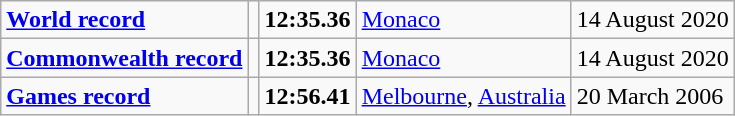<table class="wikitable">
<tr>
<td><a href='#'><strong>World record</strong></a></td>
<td></td>
<td><strong>12:35.36 </strong></td>
<td><a href='#'>Monaco</a></td>
<td>14 August 2020</td>
</tr>
<tr>
<td><a href='#'><strong>Commonwealth record</strong></a></td>
<td></td>
<td><strong>12:35.36 </strong></td>
<td><a href='#'>Monaco</a></td>
<td>14 August 2020</td>
</tr>
<tr>
<td><a href='#'><strong>Games record</strong></a></td>
<td></td>
<td><strong>12:56.41</strong></td>
<td><a href='#'>Melbourne</a>, <a href='#'>Australia</a></td>
<td>20 March 2006</td>
</tr>
</table>
